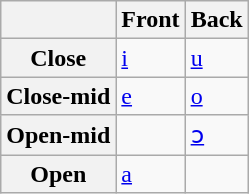<table class="wikitable">
<tr>
<th></th>
<th>Front</th>
<th>Back</th>
</tr>
<tr>
<th>Close</th>
<td><a href='#'>i</a></td>
<td><a href='#'>u</a></td>
</tr>
<tr>
<th>Close-mid</th>
<td><a href='#'>e</a></td>
<td><a href='#'>o</a></td>
</tr>
<tr>
<th>Open-mid</th>
<td></td>
<td><a href='#'>ɔ</a></td>
</tr>
<tr>
<th>Open</th>
<td><a href='#'>a</a></td>
<td></td>
</tr>
</table>
